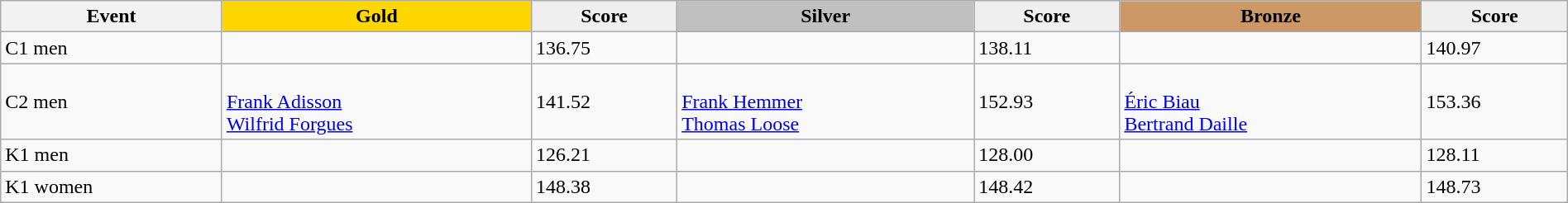<table class="wikitable" width=100%>
<tr>
<th>Event</th>
<td align=center bgcolor="gold"><strong>Gold</strong></td>
<td align=center bgcolor="EFEFEF"><strong>Score</strong></td>
<td align=center bgcolor="silver"><strong>Silver</strong></td>
<td align=center bgcolor="EFEFEF"><strong>Score</strong></td>
<td align=center bgcolor="CC9966"><strong>Bronze</strong></td>
<td align=center bgcolor="EFEFEF"><strong>Score</strong></td>
</tr>
<tr>
<td>C1 men</td>
<td></td>
<td>136.75</td>
<td></td>
<td>138.11</td>
<td></td>
<td>140.97</td>
</tr>
<tr>
<td>C2 men</td>
<td><br><a href='#'>Frank Adisson</a><br><a href='#'>Wilfrid Forgues</a></td>
<td>141.52</td>
<td><br><a href='#'>Frank Hemmer</a><br><a href='#'>Thomas Loose</a></td>
<td>152.93</td>
<td><br><a href='#'>Éric Biau</a><br><a href='#'>Bertrand Daille</a></td>
<td>153.36</td>
</tr>
<tr>
<td>K1 men</td>
<td></td>
<td>126.21</td>
<td></td>
<td>128.00</td>
<td></td>
<td>128.11</td>
</tr>
<tr>
<td>K1 women</td>
<td></td>
<td>148.38</td>
<td></td>
<td>148.42</td>
<td></td>
<td>148.73</td>
</tr>
</table>
